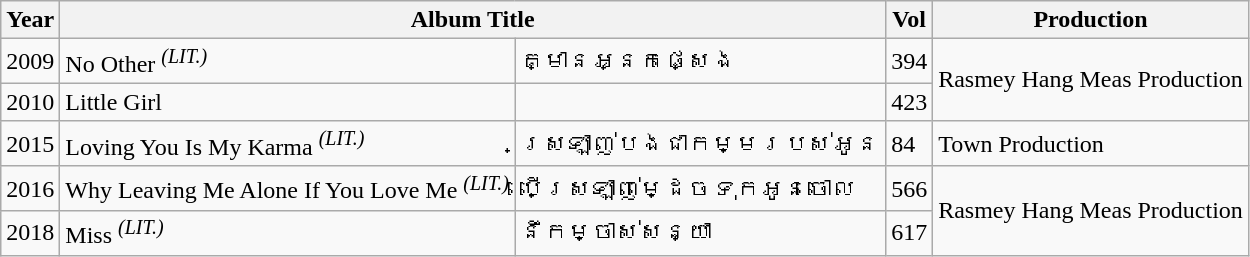<table class="wikitable">
<tr>
<th>Year</th>
<th colspan="2">Album Title</th>
<th>Vol</th>
<th>Production</th>
</tr>
<tr>
<td>2009</td>
<td>No Other <em><sup>(LIT.)</sup></em></td>
<td>គ្មានអ្នកផ្សេង</td>
<td>394</td>
<td rowspan="2">Rasmey Hang Meas Production</td>
</tr>
<tr>
<td>2010</td>
<td>Little Girl</td>
<td></td>
<td>423</td>
</tr>
<tr>
<td>2015</td>
<td>Loving You Is My Karma <em><sup>(LIT.)</sup></em></td>
<td>ស្រឡាញ់បងជាកម្មរបស់អូន</td>
<td>84</td>
<td>Town Production</td>
</tr>
<tr>
<td>2016</td>
<td>Why Leaving Me Alone If You Love Me <em><sup>(LIT.)</sup></em></td>
<td>បើស្រឡាញ់ម្ដេចទុកអូនចោល</td>
<td>566</td>
<td rowspan="2">Rasmey Hang Meas Production</td>
</tr>
<tr>
<td>2018</td>
<td>Miss <em><sup>(LIT.)</sup></em></td>
<td>នឹកម្ចាស់សន្យា</td>
<td>617</td>
</tr>
</table>
